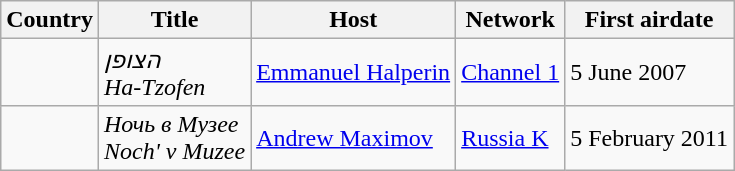<table class="wikitable">
<tr>
<th>Country</th>
<th>Title</th>
<th>Host</th>
<th>Network</th>
<th>First airdate</th>
</tr>
<tr>
<td></td>
<td><em>הצופן</em><br><em>Ha-Tzofen</em></td>
<td><a href='#'>Emmanuel Halperin</a></td>
<td><a href='#'>Channel 1</a></td>
<td>5 June 2007</td>
</tr>
<tr>
<td></td>
<td><em>Ночь в Музее</em><br><em>Noch' v Muzee</em></td>
<td><a href='#'>Andrew Maximov</a></td>
<td><a href='#'>Russia K</a></td>
<td>5 February 2011</td>
</tr>
</table>
